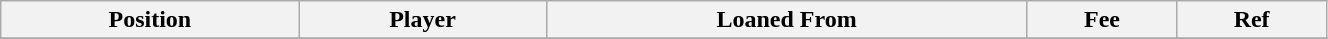<table class="wikitable sortable" style="width:70%; text-align:center; font-size:100%; text-align:left;">
<tr>
<th>Position</th>
<th>Player</th>
<th>Loaned From</th>
<th>Fee</th>
<th>Ref</th>
</tr>
<tr>
</tr>
</table>
